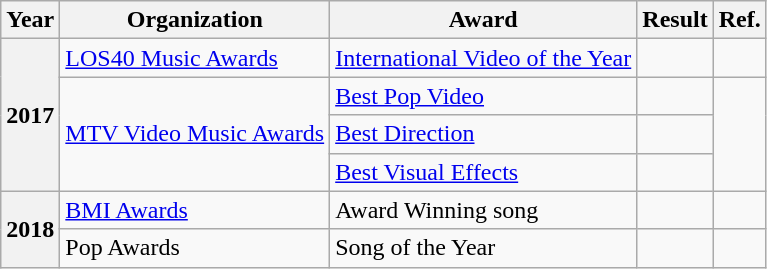<table class="wikitable plainrowheaders">
<tr align=center>
<th>Year</th>
<th>Organization</th>
<th>Award</th>
<th>Result</th>
<th>Ref.</th>
</tr>
<tr>
<th rowspan="4" scope="row">2017</th>
<td><a href='#'>LOS40 Music Awards</a></td>
<td><a href='#'>International Video of the Year</a></td>
<td></td>
<td align="center"></td>
</tr>
<tr>
<td rowspan=3><a href='#'>MTV Video Music Awards</a></td>
<td><a href='#'>Best Pop Video</a></td>
<td></td>
<td rowspan="3" align="center"></td>
</tr>
<tr>
<td><a href='#'>Best Direction</a></td>
<td></td>
</tr>
<tr>
<td><a href='#'>Best Visual Effects</a></td>
<td></td>
</tr>
<tr>
<th rowspan="2" scope="row">2018</th>
<td rowspan=1><a href='#'>BMI Awards</a></td>
<td>Award Winning song</td>
<td></td>
<td align="center"></td>
</tr>
<tr>
<td>Pop Awards</td>
<td>Song of the Year</td>
<td></td>
<td style="text-align:center;"></td>
</tr>
</table>
